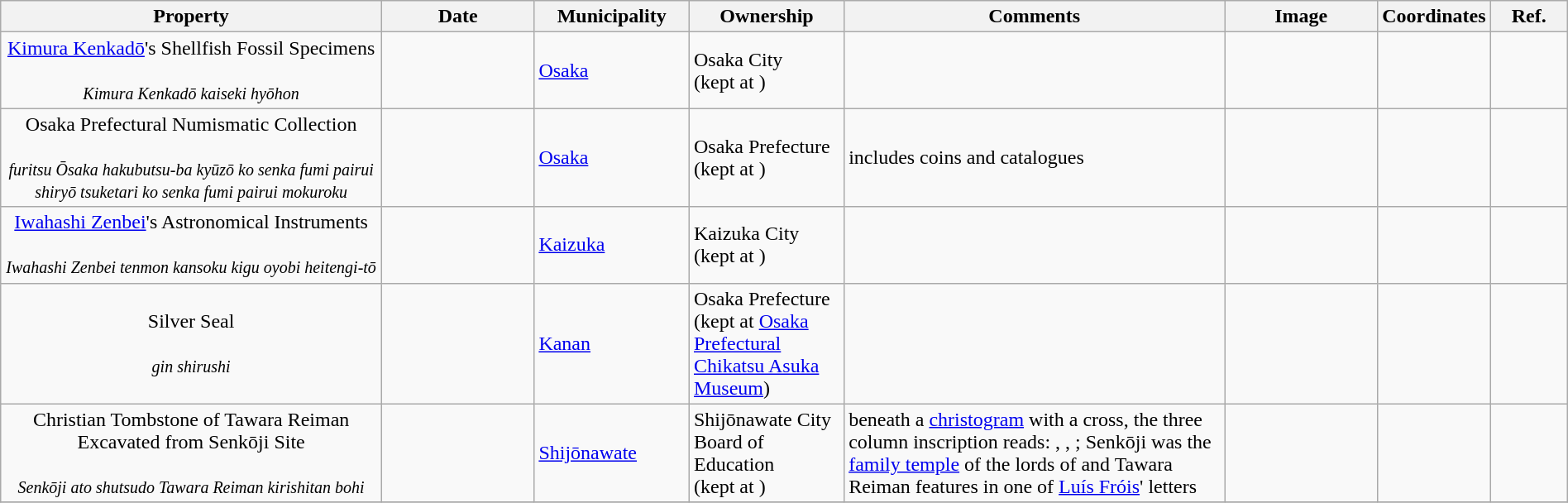<table class="wikitable sortable"  style="width:100%;">
<tr>
<th width="25%" align="left">Property</th>
<th width="10%" align="left">Date</th>
<th width="10%" align="left">Municipality</th>
<th width="10%" align="left">Ownership</th>
<th width="25%" align="left" class="unsortable">Comments</th>
<th width="10%" align="left" class="unsortable">Image</th>
<th width="5%" align="left" class="unsortable">Coordinates</th>
<th width="5%" align="left" class="unsortable">Ref.</th>
</tr>
<tr>
<td align="center"><a href='#'>Kimura Kenkadō</a>'s Shellfish Fossil Specimens<br><br><small><em>Kimura Kenkadō kaiseki hyōhon</em></small></td>
<td></td>
<td><a href='#'>Osaka</a></td>
<td>Osaka City<br>(kept at )</td>
<td></td>
<td></td>
<td></td>
<td></td>
</tr>
<tr>
<td align="center">Osaka Prefectural Numismatic Collection<br><br><small><em>furitsu Ōsaka hakubutsu-ba kyūzō ko senka fumi pairui shiryō tsuketari ko senka fumi pairui mokuroku</em></small></td>
<td></td>
<td><a href='#'>Osaka</a></td>
<td>Osaka Prefecture<br>(kept at )</td>
<td>includes coins and catalogues</td>
<td></td>
<td></td>
<td></td>
</tr>
<tr>
<td align="center"><a href='#'>Iwahashi Zenbei</a>'s Astronomical Instruments<br><br><small><em>Iwahashi Zenbei tenmon kansoku kigu oyobi heitengi-tō</em></small></td>
<td></td>
<td><a href='#'>Kaizuka</a></td>
<td>Kaizuka City<br>(kept at )</td>
<td></td>
<td></td>
<td></td>
<td></td>
</tr>
<tr>
<td align="center">Silver Seal<br><br><small><em>gin shirushi</em></small></td>
<td></td>
<td><a href='#'>Kanan</a></td>
<td>Osaka Prefecture<br>(kept at <a href='#'>Osaka Prefectural Chikatsu Asuka Museum</a>)</td>
<td></td>
<td></td>
<td></td>
<td></td>
</tr>
<tr>
<td align="center">Christian Tombstone of Tawara Reiman Excavated from Senkōji Site<br><br><small><em>Senkōji ato shutsudo Tawara Reiman kirishitan bohi</em></small></td>
<td></td>
<td><a href='#'>Shijōnawate</a></td>
<td>Shijōnawate City Board of Education<br>(kept at )</td>
<td>beneath a <a href='#'>christogram</a> with a cross, the three column inscription reads: , , ; Senkōji was the <a href='#'>family temple</a> of the lords of  and Tawara Reiman features in one of <a href='#'>Luís Fróis</a>' letters</td>
<td></td>
<td></td>
<td></td>
</tr>
<tr>
</tr>
</table>
